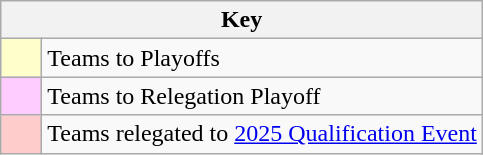<table class="wikitable" style="text-align:center">
<tr>
<th colspan=2>Key</th>
</tr>
<tr>
<td style="background:#ffffcc; width:20px;"></td>
<td align=left>Teams to Playoffs</td>
</tr>
<tr>
<td style="background:#ffccff; width:20px;"></td>
<td align=left>Teams to Relegation Playoff</td>
</tr>
<tr>
<td style="background:#ffcccc; width:20px;"></td>
<td align=left>Teams relegated to <a href='#'>2025 Qualification Event</a></td>
</tr>
</table>
